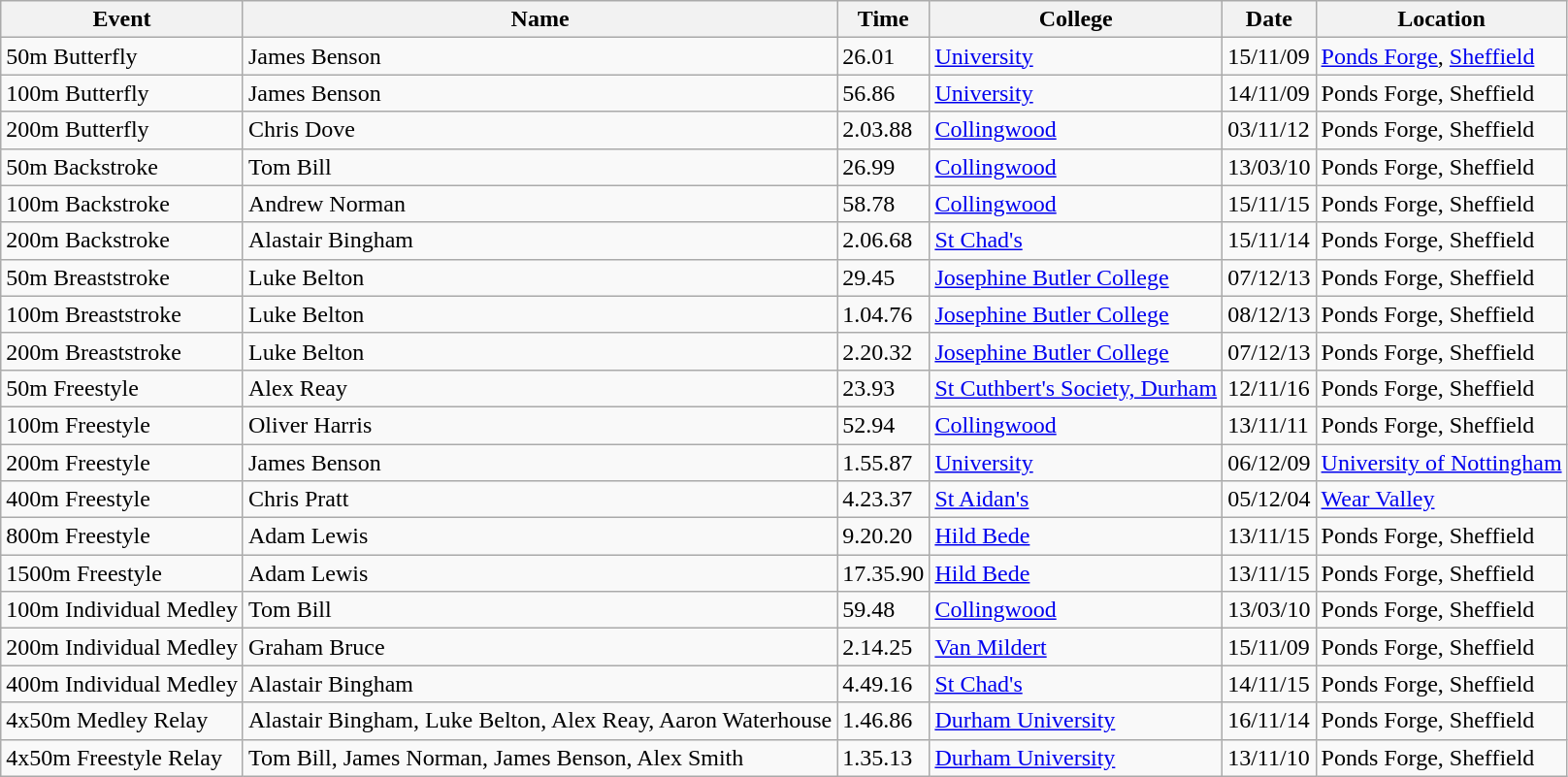<table class="wikitable">
<tr>
<th>Event</th>
<th>Name</th>
<th>Time</th>
<th>College</th>
<th>Date</th>
<th>Location</th>
</tr>
<tr>
<td>50m Butterfly</td>
<td>James Benson</td>
<td>26.01</td>
<td>  <a href='#'>University</a></td>
<td>15/11/09</td>
<td><a href='#'>Ponds Forge</a>, <a href='#'>Sheffield</a></td>
</tr>
<tr>
<td>100m Butterfly</td>
<td>James Benson</td>
<td>56.86</td>
<td>  <a href='#'>University</a></td>
<td>14/11/09</td>
<td>Ponds Forge, Sheffield</td>
</tr>
<tr>
<td>200m Butterfly</td>
<td>Chris Dove</td>
<td>2.03.88</td>
<td>  <a href='#'>Collingwood</a></td>
<td>03/11/12</td>
<td>Ponds Forge, Sheffield</td>
</tr>
<tr>
<td>50m Backstroke</td>
<td>Tom Bill</td>
<td>26.99</td>
<td>  <a href='#'>Collingwood</a></td>
<td>13/03/10</td>
<td>Ponds Forge, Sheffield</td>
</tr>
<tr>
<td>100m Backstroke</td>
<td>Andrew Norman</td>
<td>58.78</td>
<td>  <a href='#'>Collingwood</a></td>
<td>15/11/15</td>
<td>Ponds Forge, Sheffield</td>
</tr>
<tr>
<td>200m Backstroke</td>
<td>Alastair Bingham</td>
<td>2.06.68</td>
<td>  <a href='#'>St Chad's</a></td>
<td>15/11/14</td>
<td>Ponds Forge, Sheffield</td>
</tr>
<tr>
<td>50m Breaststroke</td>
<td>Luke Belton</td>
<td>29.45</td>
<td>  <a href='#'>Josephine Butler College</a></td>
<td>07/12/13</td>
<td>Ponds Forge, Sheffield</td>
</tr>
<tr>
<td>100m Breaststroke</td>
<td>Luke Belton</td>
<td>1.04.76</td>
<td>  <a href='#'>Josephine Butler College</a></td>
<td>08/12/13</td>
<td>Ponds Forge, Sheffield</td>
</tr>
<tr>
<td>200m Breaststroke</td>
<td>Luke Belton</td>
<td>2.20.32</td>
<td> <a href='#'>Josephine Butler College</a></td>
<td>07/12/13</td>
<td>Ponds Forge, Sheffield</td>
</tr>
<tr>
<td>50m Freestyle</td>
<td>Alex Reay</td>
<td>23.93</td>
<td><a href='#'>St Cuthbert's Society, Durham</a></td>
<td>12/11/16</td>
<td>Ponds Forge, Sheffield</td>
</tr>
<tr>
<td>100m Freestyle</td>
<td>Oliver Harris</td>
<td>52.94</td>
<td>  <a href='#'>Collingwood</a></td>
<td>13/11/11</td>
<td>Ponds Forge, Sheffield</td>
</tr>
<tr>
<td>200m Freestyle</td>
<td>James Benson</td>
<td>1.55.87</td>
<td>  <a href='#'>University</a></td>
<td>06/12/09</td>
<td><a href='#'>University of Nottingham</a></td>
</tr>
<tr>
<td>400m Freestyle</td>
<td>Chris Pratt</td>
<td>4.23.37</td>
<td>  <a href='#'>St Aidan's</a></td>
<td>05/12/04</td>
<td><a href='#'>Wear Valley</a></td>
</tr>
<tr>
<td>800m Freestyle</td>
<td>Adam Lewis</td>
<td>9.20.20</td>
<td>  <a href='#'>Hild Bede</a></td>
<td>13/11/15</td>
<td>Ponds Forge, Sheffield</td>
</tr>
<tr>
<td>1500m Freestyle</td>
<td>Adam Lewis</td>
<td>17.35.90</td>
<td>  <a href='#'>Hild Bede</a></td>
<td>13/11/15</td>
<td>Ponds Forge, Sheffield</td>
</tr>
<tr>
<td>100m Individual Medley</td>
<td>Tom Bill</td>
<td>59.48</td>
<td>  <a href='#'>Collingwood</a></td>
<td>13/03/10</td>
<td>Ponds Forge, Sheffield</td>
</tr>
<tr>
<td>200m Individual Medley</td>
<td>Graham Bruce</td>
<td>2.14.25</td>
<td>  <a href='#'>Van Mildert</a></td>
<td>15/11/09</td>
<td>Ponds Forge, Sheffield</td>
</tr>
<tr>
<td>400m Individual Medley</td>
<td>Alastair Bingham</td>
<td>4.49.16</td>
<td>  <a href='#'>St Chad's</a></td>
<td>14/11/15</td>
<td>Ponds Forge, Sheffield</td>
</tr>
<tr>
<td>4x50m Medley Relay</td>
<td>Alastair Bingham, Luke Belton, Alex Reay, Aaron Waterhouse</td>
<td>1.46.86</td>
<td>  <a href='#'>Durham University</a></td>
<td>16/11/14</td>
<td>Ponds Forge, Sheffield</td>
</tr>
<tr>
<td>4x50m Freestyle Relay</td>
<td>Tom Bill, James Norman, James Benson, Alex Smith</td>
<td>1.35.13</td>
<td>  <a href='#'>Durham University</a></td>
<td>13/11/10</td>
<td>Ponds Forge, Sheffield</td>
</tr>
</table>
